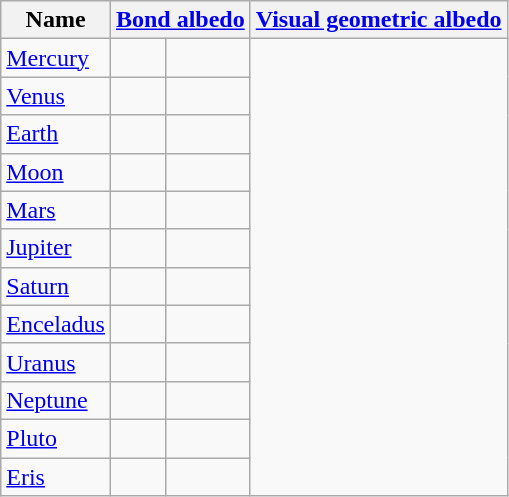<table class="wikitable sortable">
<tr>
<th>Name</th>
<th colspan="2"><a href='#'>Bond albedo</a></th>
<th colspan="2"><a href='#'>Visual geometric albedo</a></th>
</tr>
<tr>
<td><a href='#'>Mercury</a></td>
<td></td>
<td></td>
</tr>
<tr>
<td><a href='#'>Venus</a></td>
<td></td>
<td></td>
</tr>
<tr>
<td><a href='#'>Earth</a></td>
<td></td>
<td></td>
</tr>
<tr>
<td><a href='#'>Moon</a></td>
<td></td>
<td></td>
</tr>
<tr>
<td><a href='#'>Mars</a></td>
<td></td>
<td></td>
</tr>
<tr>
<td><a href='#'>Jupiter</a></td>
<td></td>
<td></td>
</tr>
<tr>
<td><a href='#'>Saturn</a></td>
<td></td>
<td></td>
</tr>
<tr>
<td><a href='#'>Enceladus</a></td>
<td></td>
<td></td>
</tr>
<tr>
<td><a href='#'>Uranus</a></td>
<td></td>
<td></td>
</tr>
<tr>
<td><a href='#'>Neptune</a></td>
<td></td>
<td></td>
</tr>
<tr>
<td><a href='#'>Pluto</a></td>
<td></td>
<td><div> </div></td>
</tr>
<tr>
<td><a href='#'>Eris</a></td>
<td></td>
<td></td>
</tr>
</table>
